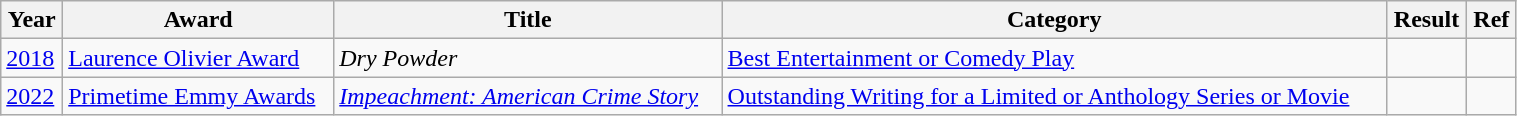<table class="wikitable" style="width:80%">
<tr>
<th>Year</th>
<th>Award</th>
<th>Title</th>
<th>Category</th>
<th>Result</th>
<th>Ref</th>
</tr>
<tr>
<td><a href='#'>2018</a></td>
<td><a href='#'>Laurence Olivier Award</a></td>
<td><em>Dry Powder</em></td>
<td><a href='#'>Best Entertainment or Comedy Play</a></td>
<td></td>
<td></td>
</tr>
<tr>
<td><a href='#'>2022</a></td>
<td><a href='#'>Primetime Emmy Awards</a></td>
<td><em><a href='#'>Impeachment: American Crime Story</a></em></td>
<td><a href='#'>Outstanding Writing for a Limited or Anthology Series or Movie</a></td>
<td></td>
<td></td>
</tr>
</table>
